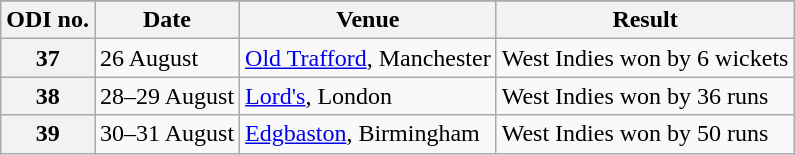<table class="wikitable">
<tr>
</tr>
<tr>
<th scope="col">ODI no.</th>
<th scope="col">Date</th>
<th scope="col">Venue</th>
<th scope="col">Result</th>
</tr>
<tr>
<th scope="row">37</th>
<td>26 August</td>
<td><a href='#'>Old Trafford</a>, Manchester</td>
<td>West Indies won by 6 wickets</td>
</tr>
<tr>
<th scope="row">38</th>
<td>28–29 August</td>
<td><a href='#'>Lord's</a>, London</td>
<td>West Indies won by 36 runs</td>
</tr>
<tr>
<th scope="row">39</th>
<td>30–31 August</td>
<td><a href='#'>Edgbaston</a>, Birmingham</td>
<td>West Indies won by 50 runs</td>
</tr>
</table>
